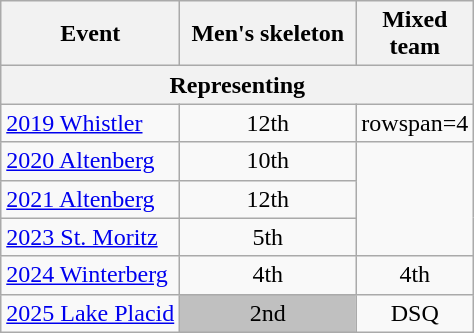<table class="wikitable" style="text-align: center;">
<tr ">
<th>Event</th>
<th style="width:110px;">Men's skeleton</th>
<th style="width:70px;">Mixed team</th>
</tr>
<tr>
<th colspan=3>Representing </th>
</tr>
<tr>
<td align=left> <a href='#'>2019 Whistler</a></td>
<td>12th</td>
<td>rowspan=4 </td>
</tr>
<tr>
<td align=left> <a href='#'>2020 Altenberg</a></td>
<td>10th</td>
</tr>
<tr>
<td align=left> <a href='#'>2021 Altenberg</a></td>
<td>12th</td>
</tr>
<tr>
<td align=left> <a href='#'>2023 St. Moritz</a></td>
<td>5th</td>
</tr>
<tr>
<td align=left> <a href='#'>2024 Winterberg</a></td>
<td>4th</td>
<td>4th</td>
</tr>
<tr>
<td align=left> <a href='#'>2025 Lake Placid</a></td>
<td style="background:silver">2nd</td>
<td>DSQ</td>
</tr>
</table>
